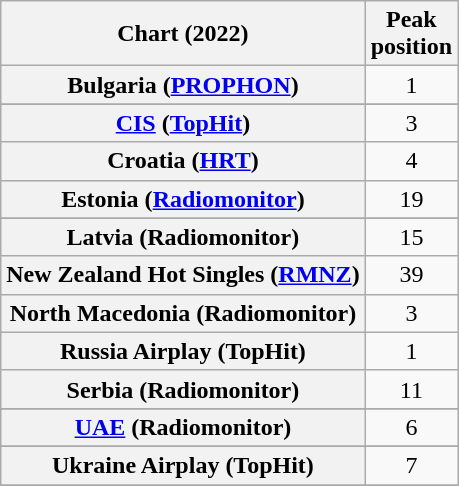<table class="wikitable sortable plainrowheaders" style="text-align:center">
<tr>
<th scope="col">Chart (2022)</th>
<th scope="col">Peak<br>position</th>
</tr>
<tr>
<th scope="row">Bulgaria (<a href='#'>PROPHON</a>)</th>
<td>1</td>
</tr>
<tr>
</tr>
<tr>
<th scope="row"><a href='#'>CIS</a> (<a href='#'>TopHit</a>)</th>
<td>3</td>
</tr>
<tr>
<th scope="row">Croatia (<a href='#'>HRT</a>)</th>
<td>4</td>
</tr>
<tr>
<th scope="row">Estonia (<a href='#'>Radiomonitor</a>)</th>
<td>19</td>
</tr>
<tr>
</tr>
<tr>
</tr>
<tr>
<th scope="row">Latvia (Radiomonitor)</th>
<td>15</td>
</tr>
<tr>
<th scope="row">New Zealand Hot Singles (<a href='#'>RMNZ</a>)</th>
<td>39</td>
</tr>
<tr>
<th scope="row">North Macedonia (Radiomonitor)</th>
<td>3</td>
</tr>
<tr>
<th scope="row">Russia Airplay (TopHit)</th>
<td>1</td>
</tr>
<tr>
<th scope="row">Serbia (Radiomonitor)</th>
<td>11</td>
</tr>
<tr>
</tr>
<tr>
<th scope="row"><a href='#'>UAE</a> (Radiomonitor)</th>
<td>6</td>
</tr>
<tr>
</tr>
<tr>
<th scope="row">Ukraine Airplay (TopHit)</th>
<td>7</td>
</tr>
<tr>
</tr>
</table>
